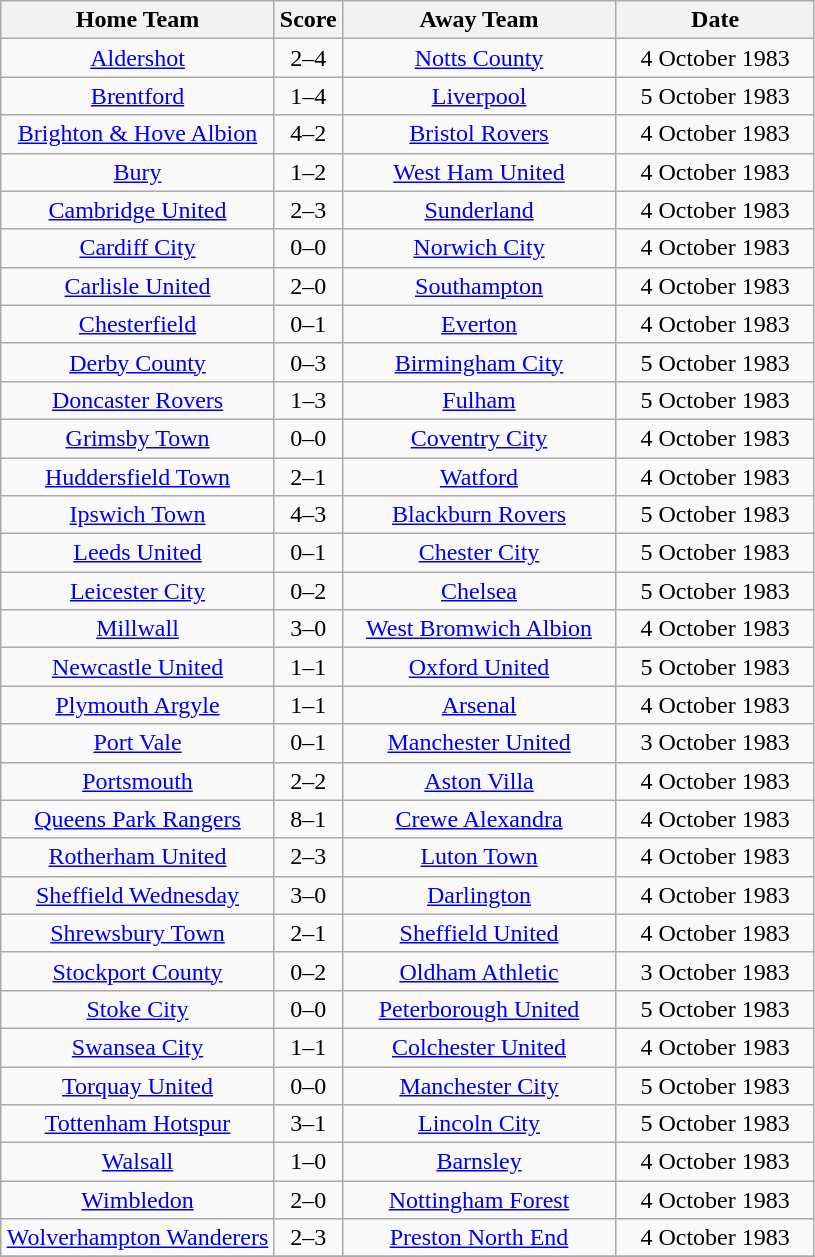<table class="wikitable" style="text-align:center;">
<tr>
<th width=175>Home Team</th>
<th width=20>Score</th>
<th width=175>Away Team</th>
<th width=125>Date</th>
</tr>
<tr>
<td><a href='#'>Aldershot</a></td>
<td>2–4</td>
<td><a href='#'>Notts County</a></td>
<td>4 October 1983</td>
</tr>
<tr>
<td><a href='#'>Brentford</a></td>
<td>1–4</td>
<td><a href='#'>Liverpool</a></td>
<td>5 October 1983</td>
</tr>
<tr>
<td><a href='#'>Brighton & Hove Albion</a></td>
<td>4–2</td>
<td><a href='#'>Bristol Rovers</a></td>
<td>4 October 1983</td>
</tr>
<tr>
<td><a href='#'>Bury</a></td>
<td>1–2</td>
<td><a href='#'>West Ham United</a></td>
<td>4 October 1983</td>
</tr>
<tr>
<td><a href='#'>Cambridge United</a></td>
<td>2–3</td>
<td><a href='#'>Sunderland</a></td>
<td>4 October 1983</td>
</tr>
<tr>
<td><a href='#'>Cardiff City</a></td>
<td>0–0</td>
<td><a href='#'>Norwich City</a></td>
<td>4 October 1983</td>
</tr>
<tr>
<td><a href='#'>Carlisle United</a></td>
<td>2–0</td>
<td><a href='#'>Southampton</a></td>
<td>4 October 1983</td>
</tr>
<tr>
<td><a href='#'>Chesterfield</a></td>
<td>0–1</td>
<td><a href='#'>Everton</a></td>
<td>4 October 1983</td>
</tr>
<tr>
<td><a href='#'>Derby County</a></td>
<td>0–3</td>
<td><a href='#'>Birmingham City</a></td>
<td>5 October 1983</td>
</tr>
<tr>
<td><a href='#'>Doncaster Rovers</a></td>
<td>1–3</td>
<td><a href='#'>Fulham</a></td>
<td>5 October 1983</td>
</tr>
<tr>
<td><a href='#'>Grimsby Town</a></td>
<td>0–0</td>
<td><a href='#'>Coventry City</a></td>
<td>4 October 1983</td>
</tr>
<tr>
<td><a href='#'>Huddersfield Town</a></td>
<td>2–1</td>
<td><a href='#'>Watford</a></td>
<td>4 October 1983</td>
</tr>
<tr>
<td><a href='#'>Ipswich Town</a></td>
<td>4–3</td>
<td><a href='#'>Blackburn Rovers</a></td>
<td>5 October 1983</td>
</tr>
<tr>
<td><a href='#'>Leeds United</a></td>
<td>0–1</td>
<td><a href='#'>Chester City</a></td>
<td>5 October 1983</td>
</tr>
<tr>
<td><a href='#'>Leicester City</a></td>
<td>0–2</td>
<td><a href='#'>Chelsea</a></td>
<td>5 October 1983</td>
</tr>
<tr>
<td><a href='#'>Millwall</a></td>
<td>3–0</td>
<td><a href='#'>West Bromwich Albion</a></td>
<td>4 October 1983</td>
</tr>
<tr>
<td><a href='#'>Newcastle United</a></td>
<td>1–1</td>
<td><a href='#'>Oxford United</a></td>
<td>5 October 1983</td>
</tr>
<tr>
<td><a href='#'>Plymouth Argyle</a></td>
<td>1–1</td>
<td><a href='#'>Arsenal</a></td>
<td>4 October 1983</td>
</tr>
<tr>
<td><a href='#'>Port Vale</a></td>
<td>0–1</td>
<td><a href='#'>Manchester United</a></td>
<td>3 October 1983</td>
</tr>
<tr>
<td><a href='#'>Portsmouth</a></td>
<td>2–2</td>
<td><a href='#'>Aston Villa</a></td>
<td>4 October 1983</td>
</tr>
<tr>
<td><a href='#'>Queens Park Rangers</a></td>
<td>8–1</td>
<td><a href='#'>Crewe Alexandra</a></td>
<td>4 October 1983</td>
</tr>
<tr>
<td><a href='#'>Rotherham United</a></td>
<td>2–3</td>
<td><a href='#'>Luton Town</a></td>
<td>4 October 1983</td>
</tr>
<tr>
<td><a href='#'>Sheffield Wednesday</a></td>
<td>3–0</td>
<td><a href='#'>Darlington</a></td>
<td>4 October 1983</td>
</tr>
<tr>
<td><a href='#'>Shrewsbury Town</a></td>
<td>2–1</td>
<td><a href='#'>Sheffield United</a></td>
<td>4 October 1983</td>
</tr>
<tr>
<td><a href='#'>Stockport County</a></td>
<td>0–2</td>
<td><a href='#'>Oldham Athletic</a></td>
<td>3 October 1983</td>
</tr>
<tr>
<td><a href='#'>Stoke City</a></td>
<td>0–0</td>
<td><a href='#'>Peterborough United</a></td>
<td>5 October 1983</td>
</tr>
<tr>
<td><a href='#'>Swansea City</a></td>
<td>1–1</td>
<td><a href='#'>Colchester United</a></td>
<td>4 October 1983</td>
</tr>
<tr>
<td><a href='#'>Torquay United</a></td>
<td>0–0</td>
<td><a href='#'>Manchester City</a></td>
<td>5 October 1983</td>
</tr>
<tr>
<td><a href='#'>Tottenham Hotspur</a></td>
<td>3–1</td>
<td><a href='#'>Lincoln City</a></td>
<td>5 October 1983</td>
</tr>
<tr>
<td><a href='#'>Walsall</a></td>
<td>1–0</td>
<td><a href='#'>Barnsley</a></td>
<td>4 October 1983</td>
</tr>
<tr>
<td><a href='#'>Wimbledon</a></td>
<td>2–0</td>
<td><a href='#'>Nottingham Forest</a></td>
<td>4 October 1983</td>
</tr>
<tr>
<td><a href='#'>Wolverhampton Wanderers</a></td>
<td>2–3</td>
<td><a href='#'>Preston North End</a></td>
<td>4 October 1983</td>
</tr>
<tr>
</tr>
</table>
